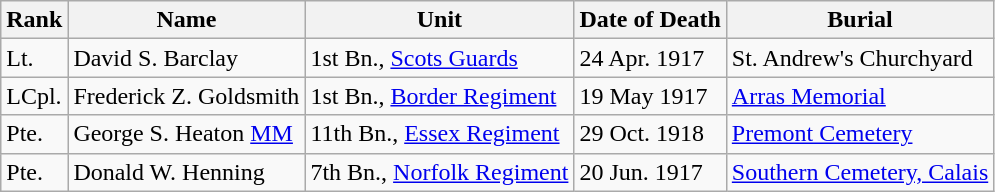<table class="wikitable">
<tr>
<th>Rank</th>
<th>Name</th>
<th>Unit</th>
<th>Date of Death</th>
<th>Burial</th>
</tr>
<tr>
<td>Lt.</td>
<td>David S. Barclay</td>
<td>1st Bn., <a href='#'>Scots Guards</a></td>
<td>24 Apr. 1917</td>
<td>St. Andrew's Churchyard</td>
</tr>
<tr>
<td>LCpl.</td>
<td>Frederick Z. Goldsmith</td>
<td>1st Bn., <a href='#'>Border Regiment</a></td>
<td>19 May 1917</td>
<td><a href='#'>Arras Memorial</a></td>
</tr>
<tr>
<td>Pte.</td>
<td>George S. Heaton <a href='#'>MM</a></td>
<td>11th Bn., <a href='#'>Essex Regiment</a></td>
<td>29 Oct. 1918</td>
<td><a href='#'>Premont Cemetery</a></td>
</tr>
<tr>
<td>Pte.</td>
<td>Donald W. Henning</td>
<td>7th Bn., <a href='#'>Norfolk Regiment</a></td>
<td>20 Jun. 1917</td>
<td><a href='#'>Southern Cemetery, Calais</a></td>
</tr>
</table>
